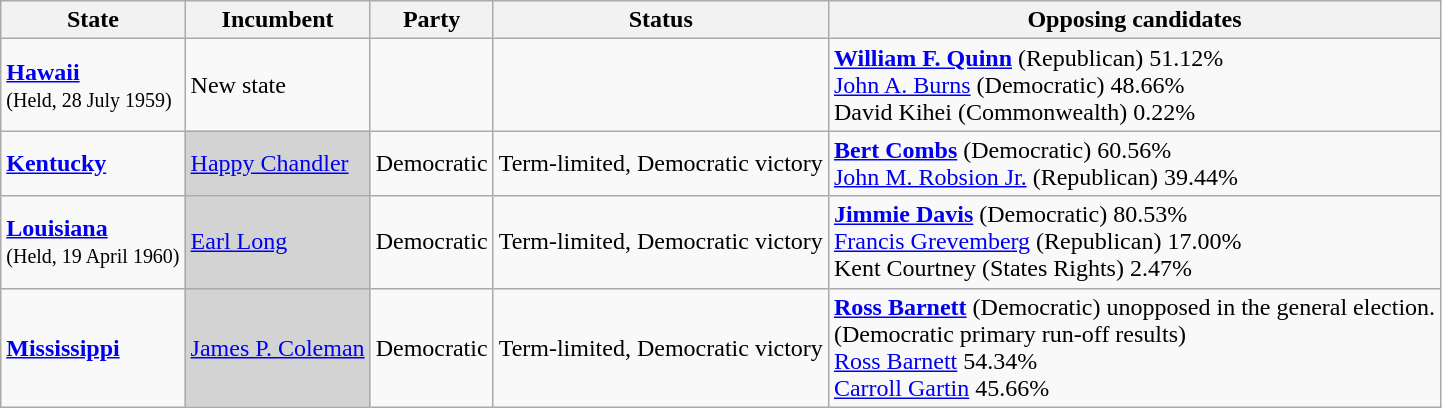<table class="wikitable">
<tr>
<th>State</th>
<th>Incumbent</th>
<th>Party</th>
<th>Status</th>
<th>Opposing candidates</th>
</tr>
<tr>
<td><strong><a href='#'>Hawaii</a></strong><br><small>(Held, 28 July 1959)</small><br></td>
<td>New state</td>
<td></td>
<td></td>
<td><strong><a href='#'>William F. Quinn</a></strong> (Republican) 51.12%<br><a href='#'>John A. Burns</a> (Democratic) 48.66%<br>David Kihei (Commonwealth) 0.22%<br></td>
</tr>
<tr>
<td><strong><a href='#'>Kentucky</a></strong></td>
<td bgcolor="lightgrey"><a href='#'>Happy Chandler</a></td>
<td>Democratic</td>
<td>Term-limited, Democratic victory</td>
<td><strong><a href='#'>Bert Combs</a></strong> (Democratic) 60.56%<br><a href='#'>John M. Robsion Jr.</a> (Republican) 39.44%<br></td>
</tr>
<tr>
<td><strong><a href='#'>Louisiana</a></strong><br><small>(Held, 19 April 1960)</small><br></td>
<td bgcolor="lightgrey"><a href='#'>Earl Long</a></td>
<td>Democratic</td>
<td>Term-limited, Democratic victory</td>
<td><strong><a href='#'>Jimmie Davis</a></strong> (Democratic) 80.53%<br><a href='#'>Francis Grevemberg</a> (Republican) 17.00%<br>Kent Courtney (States Rights) 2.47%<br></td>
</tr>
<tr>
<td><strong><a href='#'>Mississippi</a></strong></td>
<td bgcolor="lightgrey"><a href='#'>James P. Coleman</a></td>
<td>Democratic</td>
<td>Term-limited, Democratic victory</td>
<td><strong><a href='#'>Ross Barnett</a></strong> (Democratic) unopposed in the general election.<br>(Democratic primary run-off results)<br><a href='#'>Ross Barnett</a> 54.34%<br><a href='#'>Carroll Gartin</a> 45.66%<br></td>
</tr>
</table>
